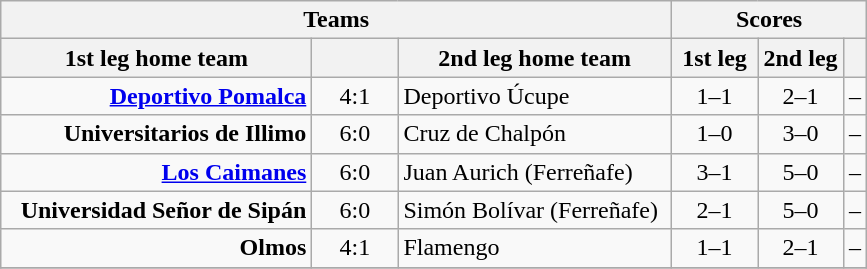<table class="wikitable" style="text-align: center;">
<tr>
<th colspan=3>Teams</th>
<th colspan=3>Scores</th>
</tr>
<tr>
<th width="200">1st leg home team</th>
<th width="50"></th>
<th width="175">2nd leg home team</th>
<th width="50">1st leg</th>
<th width="50">2nd leg</th>
<th></th>
</tr>
<tr>
<td align=right><strong><a href='#'>Deportivo Pomalca</a></strong></td>
<td>4:1</td>
<td align=left>Deportivo Úcupe</td>
<td>1–1</td>
<td>2–1</td>
<td>–</td>
</tr>
<tr>
<td align=right><strong>Universitarios de Illimo</strong></td>
<td>6:0</td>
<td align=left>Cruz de Chalpón</td>
<td>1–0</td>
<td>3–0</td>
<td>–</td>
</tr>
<tr>
<td align=right><strong><a href='#'>Los Caimanes</a></strong></td>
<td>6:0</td>
<td align=left>Juan Aurich (Ferreñafe)</td>
<td>3–1</td>
<td>5–0</td>
<td>–</td>
</tr>
<tr>
<td align=right><strong>Universidad Señor de Sipán</strong></td>
<td>6:0</td>
<td align=left>Simón Bolívar (Ferreñafe)</td>
<td>2–1</td>
<td>5–0</td>
<td>–</td>
</tr>
<tr>
<td align=right><strong>Olmos</strong></td>
<td>4:1</td>
<td align=left>Flamengo</td>
<td>1–1</td>
<td>2–1</td>
<td>–</td>
</tr>
<tr>
</tr>
</table>
